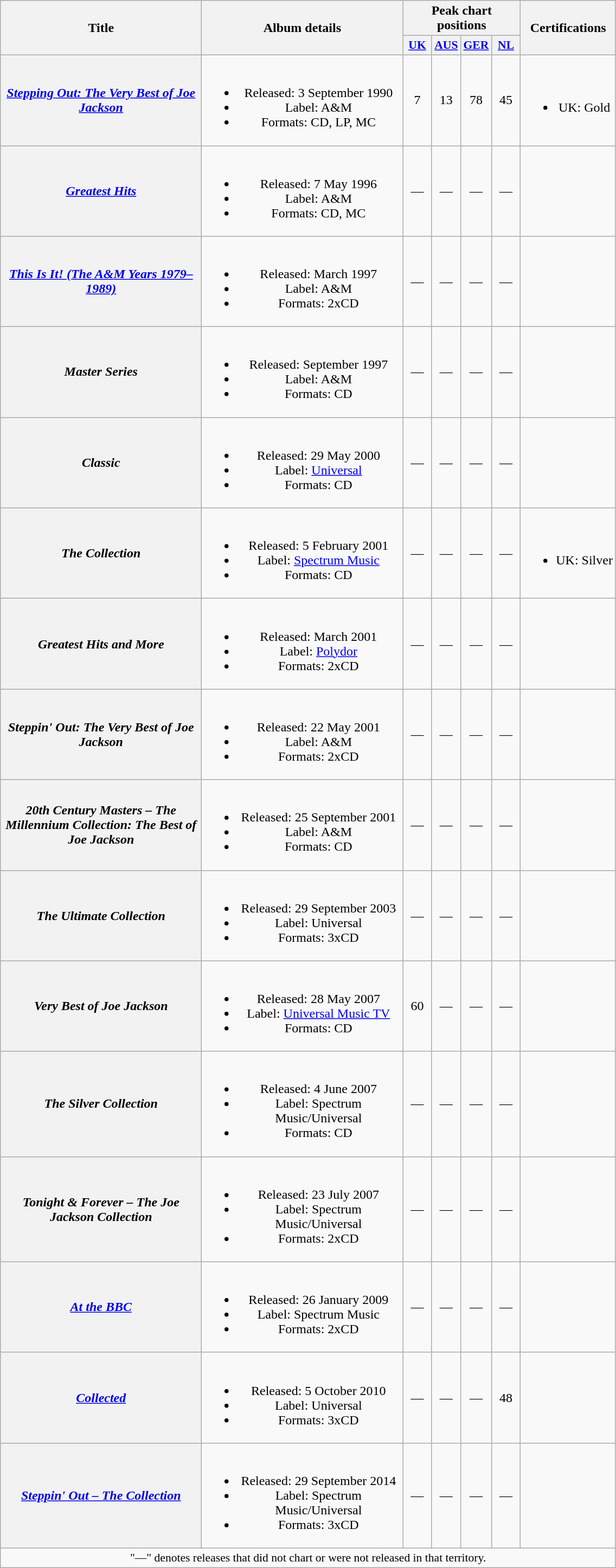<table class="wikitable plainrowheaders" style="text-align:center;">
<tr>
<th rowspan="2" scope="col" style="width:15em;">Title</th>
<th rowspan="2" scope="col" style="width:15em;">Album details</th>
<th colspan="4">Peak chart positions</th>
<th rowspan="2">Certifications</th>
</tr>
<tr>
<th scope="col" style="width:2em;font-size:90%;"><a href='#'>UK</a><br></th>
<th scope="col" style="width:2em;font-size:90%;"><a href='#'>AUS</a><br></th>
<th scope="col" style="width:2em;font-size:90%;"><a href='#'>GER</a><br></th>
<th scope="col" style="width:2em;font-size:90%;"><a href='#'>NL</a><br></th>
</tr>
<tr>
<th scope="row"><em><a href='#'>Stepping Out: The Very Best of Joe Jackson</a></em></th>
<td><br><ul><li>Released: 3 September 1990</li><li>Label: A&M</li><li>Formats: CD, LP, MC</li></ul></td>
<td>7</td>
<td>13</td>
<td>78</td>
<td>45</td>
<td><br><ul><li>UK: Gold</li></ul></td>
</tr>
<tr>
<th scope="row"><em><a href='#'>Greatest Hits</a></em></th>
<td><br><ul><li>Released: 7 May 1996</li><li>Label: A&M</li><li>Formats: CD, MC</li></ul></td>
<td>—</td>
<td>—</td>
<td>—</td>
<td>—</td>
<td></td>
</tr>
<tr>
<th scope="row"><em><a href='#'>This Is It! (The A&M Years 1979–1989)</a></em></th>
<td><br><ul><li>Released: March 1997</li><li>Label: A&M</li><li>Formats: 2xCD</li></ul></td>
<td>—</td>
<td>—</td>
<td>—</td>
<td>—</td>
<td></td>
</tr>
<tr>
<th scope="row"><em>Master Series</em></th>
<td><br><ul><li>Released: September 1997</li><li>Label: A&M</li><li>Formats: CD</li></ul></td>
<td>—</td>
<td>—</td>
<td>—</td>
<td>—</td>
<td></td>
</tr>
<tr>
<th scope="row"><em>Classic</em></th>
<td><br><ul><li>Released: 29 May 2000</li><li>Label: <a href='#'>Universal</a></li><li>Formats: CD</li></ul></td>
<td>—</td>
<td>—</td>
<td>—</td>
<td>—</td>
<td></td>
</tr>
<tr>
<th scope="row"><em>The Collection</em></th>
<td><br><ul><li>Released: 5 February 2001</li><li>Label: <a href='#'>Spectrum Music</a></li><li>Formats: CD</li></ul></td>
<td>—</td>
<td>—</td>
<td>—</td>
<td>—</td>
<td><br><ul><li>UK: Silver</li></ul></td>
</tr>
<tr>
<th scope="row"><em>Greatest Hits and More</em></th>
<td><br><ul><li>Released: March 2001</li><li>Label: <a href='#'>Polydor</a></li><li>Formats: 2xCD</li></ul></td>
<td>—</td>
<td>—</td>
<td>—</td>
<td>—</td>
<td></td>
</tr>
<tr>
<th scope="row"><em>Steppin' Out: The Very Best of Joe Jackson</em></th>
<td><br><ul><li>Released: 22 May 2001</li><li>Label: A&M</li><li>Formats: 2xCD</li></ul></td>
<td>—</td>
<td>—</td>
<td>—</td>
<td>—</td>
<td></td>
</tr>
<tr>
<th scope="row"><em>20th Century Masters – The Millennium Collection: The Best of Joe Jackson</em></th>
<td><br><ul><li>Released: 25 September 2001</li><li>Label: A&M</li><li>Formats: CD</li></ul></td>
<td>—</td>
<td>—</td>
<td>—</td>
<td>—</td>
<td></td>
</tr>
<tr>
<th scope="row"><em>The Ultimate Collection</em></th>
<td><br><ul><li>Released: 29 September 2003</li><li>Label: Universal</li><li>Formats: 3xCD</li></ul></td>
<td>—</td>
<td>—</td>
<td>—</td>
<td>—</td>
<td></td>
</tr>
<tr>
<th scope="row"><em>Very Best of Joe Jackson</em></th>
<td><br><ul><li>Released: 28 May 2007</li><li>Label: <a href='#'>Universal Music TV</a></li><li>Formats: CD</li></ul></td>
<td>60</td>
<td>—</td>
<td>—</td>
<td>—</td>
<td></td>
</tr>
<tr>
<th scope="row"><em>The Silver Collection</em></th>
<td><br><ul><li>Released: 4 June 2007</li><li>Label: Spectrum Music/Universal</li><li>Formats: CD</li></ul></td>
<td>—</td>
<td>—</td>
<td>—</td>
<td>—</td>
<td></td>
</tr>
<tr>
<th scope="row"><em>Tonight & Forever – The Joe Jackson Collection</em></th>
<td><br><ul><li>Released: 23 July 2007</li><li>Label: Spectrum Music/Universal</li><li>Formats: 2xCD</li></ul></td>
<td>—</td>
<td>—</td>
<td>—</td>
<td>—</td>
<td></td>
</tr>
<tr>
<th scope="row"><em><a href='#'>At the BBC</a></em></th>
<td><br><ul><li>Released: 26 January 2009</li><li>Label: Spectrum Music</li><li>Formats: 2xCD</li></ul></td>
<td>—</td>
<td>—</td>
<td>—</td>
<td>—</td>
<td></td>
</tr>
<tr>
<th scope="row"><em><a href='#'>Collected</a></em></th>
<td><br><ul><li>Released: 5 October 2010</li><li>Label: Universal</li><li>Formats: 3xCD</li></ul></td>
<td>—</td>
<td>—</td>
<td>—</td>
<td>48</td>
<td></td>
</tr>
<tr>
<th scope="row"><em><a href='#'>Steppin' Out – The Collection</a></em></th>
<td><br><ul><li>Released: 29 September 2014</li><li>Label: Spectrum Music/Universal</li><li>Formats: 3xCD</li></ul></td>
<td>—</td>
<td>—</td>
<td>—</td>
<td>—</td>
<td></td>
</tr>
<tr>
<td colspan="7" style="font-size:90%">"—" denotes releases that did not chart or were not released in that territory.</td>
</tr>
</table>
